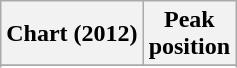<table class="wikitable sortable plainrowheaders" style="text-align:center">
<tr>
<th scope="col">Chart (2012)</th>
<th scope="col">Peak<br>position</th>
</tr>
<tr>
</tr>
<tr>
</tr>
</table>
